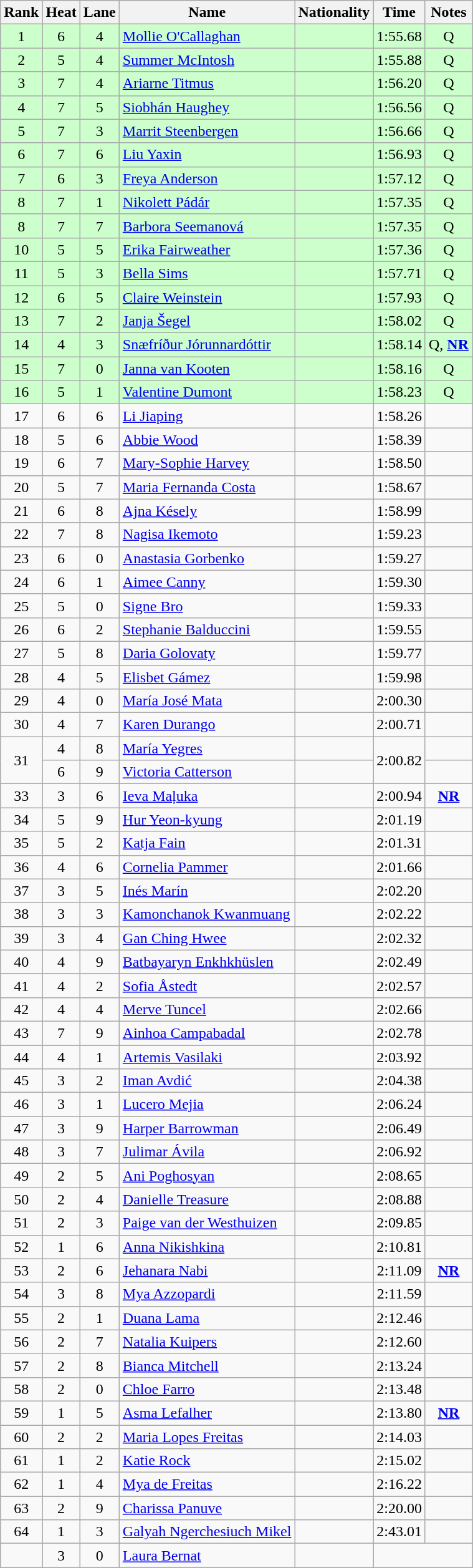<table class="wikitable sortable" style="text-align:center">
<tr>
<th>Rank</th>
<th>Heat</th>
<th>Lane</th>
<th>Name</th>
<th>Nationality</th>
<th>Time</th>
<th>Notes</th>
</tr>
<tr bgcolor=ccffcc>
<td>1</td>
<td>6</td>
<td>4</td>
<td align=left><a href='#'>Mollie O'Callaghan</a></td>
<td align=left></td>
<td>1:55.68</td>
<td>Q</td>
</tr>
<tr bgcolor=ccffcc>
<td>2</td>
<td>5</td>
<td>4</td>
<td align=left><a href='#'>Summer McIntosh</a></td>
<td align=left></td>
<td>1:55.88</td>
<td>Q</td>
</tr>
<tr bgcolor=ccffcc>
<td>3</td>
<td>7</td>
<td>4</td>
<td align=left><a href='#'>Ariarne Titmus</a></td>
<td align=left></td>
<td>1:56.20</td>
<td>Q</td>
</tr>
<tr bgcolor=ccffcc>
<td>4</td>
<td>7</td>
<td>5</td>
<td align=left><a href='#'>Siobhán Haughey</a></td>
<td align=left></td>
<td>1:56.56</td>
<td>Q</td>
</tr>
<tr bgcolor=ccffcc>
<td>5</td>
<td>7</td>
<td>3</td>
<td align=left><a href='#'>Marrit Steenbergen</a></td>
<td align=left></td>
<td>1:56.66</td>
<td>Q</td>
</tr>
<tr bgcolor=ccffcc>
<td>6</td>
<td>7</td>
<td>6</td>
<td align=left><a href='#'>Liu Yaxin</a></td>
<td align=left></td>
<td>1:56.93</td>
<td>Q</td>
</tr>
<tr bgcolor=ccffcc>
<td>7</td>
<td>6</td>
<td>3</td>
<td align=left><a href='#'>Freya Anderson</a></td>
<td align=left></td>
<td>1:57.12</td>
<td>Q</td>
</tr>
<tr bgcolor=ccffcc>
<td>8</td>
<td>7</td>
<td>1</td>
<td align=left><a href='#'>Nikolett Pádár</a></td>
<td align=left></td>
<td>1:57.35</td>
<td>Q</td>
</tr>
<tr bgcolor=ccffcc>
<td>8</td>
<td>7</td>
<td>7</td>
<td align=left><a href='#'>Barbora Seemanová</a></td>
<td align=left></td>
<td>1:57.35</td>
<td>Q</td>
</tr>
<tr bgcolor=ccffcc>
<td>10</td>
<td>5</td>
<td>5</td>
<td align=left><a href='#'>Erika Fairweather</a></td>
<td align=left></td>
<td>1:57.36</td>
<td>Q</td>
</tr>
<tr bgcolor=ccffcc>
<td>11</td>
<td>5</td>
<td>3</td>
<td align=left><a href='#'>Bella Sims</a></td>
<td align=left></td>
<td>1:57.71</td>
<td>Q</td>
</tr>
<tr bgcolor=ccffcc>
<td>12</td>
<td>6</td>
<td>5</td>
<td align=left><a href='#'>Claire Weinstein</a></td>
<td align=left></td>
<td>1:57.93</td>
<td>Q</td>
</tr>
<tr bgcolor=ccffcc>
<td>13</td>
<td>7</td>
<td>2</td>
<td align=left><a href='#'>Janja Šegel</a></td>
<td align=left></td>
<td>1:58.02</td>
<td>Q</td>
</tr>
<tr bgcolor=ccffcc>
<td>14</td>
<td>4</td>
<td>3</td>
<td align=left><a href='#'>Snæfríður Jórunnardóttir</a></td>
<td align=left></td>
<td>1:58.14</td>
<td>Q, <strong><a href='#'>NR</a></strong></td>
</tr>
<tr bgcolor=ccffcc>
<td>15</td>
<td>7</td>
<td>0</td>
<td align=left><a href='#'>Janna van Kooten</a></td>
<td align=left></td>
<td>1:58.16</td>
<td>Q</td>
</tr>
<tr bgcolor=ccffcc>
<td>16</td>
<td>5</td>
<td>1</td>
<td align=left><a href='#'>Valentine Dumont</a></td>
<td align=left></td>
<td>1:58.23</td>
<td>Q</td>
</tr>
<tr>
<td>17</td>
<td>6</td>
<td>6</td>
<td align=left><a href='#'>Li Jiaping</a></td>
<td align=left></td>
<td>1:58.26</td>
<td></td>
</tr>
<tr>
<td>18</td>
<td>5</td>
<td>6</td>
<td align=left><a href='#'>Abbie Wood</a></td>
<td align=left></td>
<td>1:58.39</td>
<td></td>
</tr>
<tr>
<td>19</td>
<td>6</td>
<td>7</td>
<td align=left><a href='#'>Mary-Sophie Harvey</a></td>
<td align=left></td>
<td>1:58.50</td>
<td></td>
</tr>
<tr>
<td>20</td>
<td>5</td>
<td>7</td>
<td align=left><a href='#'>Maria Fernanda Costa</a></td>
<td align=left></td>
<td>1:58.67</td>
<td></td>
</tr>
<tr>
<td>21</td>
<td>6</td>
<td>8</td>
<td align=left><a href='#'>Ajna Késely</a></td>
<td align=left></td>
<td>1:58.99</td>
<td></td>
</tr>
<tr>
<td>22</td>
<td>7</td>
<td>8</td>
<td align=left><a href='#'>Nagisa Ikemoto</a></td>
<td align=left></td>
<td>1:59.23</td>
<td></td>
</tr>
<tr>
<td>23</td>
<td>6</td>
<td>0</td>
<td align=left><a href='#'>Anastasia Gorbenko</a></td>
<td align=left></td>
<td>1:59.27</td>
<td></td>
</tr>
<tr>
<td>24</td>
<td>6</td>
<td>1</td>
<td align=left><a href='#'>Aimee Canny</a></td>
<td align=left></td>
<td>1:59.30</td>
<td></td>
</tr>
<tr>
<td>25</td>
<td>5</td>
<td>0</td>
<td align=left><a href='#'>Signe Bro</a></td>
<td align=left></td>
<td>1:59.33</td>
<td></td>
</tr>
<tr>
<td>26</td>
<td>6</td>
<td>2</td>
<td align=left><a href='#'>Stephanie Balduccini</a></td>
<td align=left></td>
<td>1:59.55</td>
<td></td>
</tr>
<tr>
<td>27</td>
<td>5</td>
<td>8</td>
<td align=left><a href='#'>Daria Golovaty</a></td>
<td align=left></td>
<td>1:59.77</td>
<td></td>
</tr>
<tr>
<td>28</td>
<td>4</td>
<td>5</td>
<td align=left><a href='#'>Elisbet Gámez</a></td>
<td align=left></td>
<td>1:59.98</td>
<td></td>
</tr>
<tr>
<td>29</td>
<td>4</td>
<td>0</td>
<td align=left><a href='#'>María José Mata</a></td>
<td align=left></td>
<td>2:00.30</td>
<td></td>
</tr>
<tr>
<td>30</td>
<td>4</td>
<td>7</td>
<td align=left><a href='#'>Karen Durango</a></td>
<td align=left></td>
<td>2:00.71</td>
<td></td>
</tr>
<tr>
<td rowspan=2>31</td>
<td>4</td>
<td>8</td>
<td align=left><a href='#'>María Yegres</a></td>
<td align=left></td>
<td rowspan=2>2:00.82</td>
<td></td>
</tr>
<tr>
<td>6</td>
<td>9</td>
<td align=left><a href='#'>Victoria Catterson</a></td>
<td align=left></td>
<td></td>
</tr>
<tr>
<td>33</td>
<td>3</td>
<td>6</td>
<td align=left><a href='#'>Ieva Maļuka</a></td>
<td align=left></td>
<td>2:00.94</td>
<td><strong><a href='#'>NR</a></strong></td>
</tr>
<tr>
<td>34</td>
<td>5</td>
<td>9</td>
<td align=left><a href='#'>Hur Yeon-kyung</a></td>
<td align=left></td>
<td>2:01.19</td>
<td></td>
</tr>
<tr>
<td>35</td>
<td>5</td>
<td>2</td>
<td align=left><a href='#'>Katja Fain</a></td>
<td align=left></td>
<td>2:01.31</td>
<td></td>
</tr>
<tr>
<td>36</td>
<td>4</td>
<td>6</td>
<td align=left><a href='#'>Cornelia Pammer</a></td>
<td align=left></td>
<td>2:01.66</td>
<td></td>
</tr>
<tr>
<td>37</td>
<td>3</td>
<td>5</td>
<td align=left><a href='#'>Inés Marín</a></td>
<td align=left></td>
<td>2:02.20</td>
<td></td>
</tr>
<tr>
<td>38</td>
<td>3</td>
<td>3</td>
<td align=left><a href='#'>Kamonchanok Kwanmuang</a></td>
<td align=left></td>
<td>2:02.22</td>
<td></td>
</tr>
<tr>
<td>39</td>
<td>3</td>
<td>4</td>
<td align=left><a href='#'>Gan Ching Hwee</a></td>
<td align=left></td>
<td>2:02.32</td>
<td></td>
</tr>
<tr>
<td>40</td>
<td>4</td>
<td>9</td>
<td align=left><a href='#'>Batbayaryn Enkhkhüslen</a></td>
<td align=left></td>
<td>2:02.49</td>
<td></td>
</tr>
<tr>
<td>41</td>
<td>4</td>
<td>2</td>
<td align=left><a href='#'>Sofia Åstedt</a></td>
<td align=left></td>
<td>2:02.57</td>
<td></td>
</tr>
<tr>
<td>42</td>
<td>4</td>
<td>4</td>
<td align=left><a href='#'>Merve Tuncel</a></td>
<td align=left></td>
<td>2:02.66</td>
<td></td>
</tr>
<tr>
<td>43</td>
<td>7</td>
<td>9</td>
<td align=left><a href='#'>Ainhoa Campabadal</a></td>
<td align=left></td>
<td>2:02.78</td>
<td></td>
</tr>
<tr>
<td>44</td>
<td>4</td>
<td>1</td>
<td align=left><a href='#'>Artemis Vasilaki</a></td>
<td align=left></td>
<td>2:03.92</td>
<td></td>
</tr>
<tr>
<td>45</td>
<td>3</td>
<td>2</td>
<td align=left><a href='#'>Iman Avdić</a></td>
<td align=left></td>
<td>2:04.38</td>
<td></td>
</tr>
<tr>
<td>46</td>
<td>3</td>
<td>1</td>
<td align=left><a href='#'>Lucero Mejia</a></td>
<td align=left></td>
<td>2:06.24</td>
<td></td>
</tr>
<tr>
<td>47</td>
<td>3</td>
<td>9</td>
<td align=left><a href='#'>Harper Barrowman</a></td>
<td align=left></td>
<td>2:06.49</td>
<td></td>
</tr>
<tr>
<td>48</td>
<td>3</td>
<td>7</td>
<td align=left><a href='#'>Julimar Ávila </a></td>
<td align=left></td>
<td>2:06.92</td>
<td></td>
</tr>
<tr>
<td>49</td>
<td>2</td>
<td>5</td>
<td align=left><a href='#'>Ani Poghosyan</a></td>
<td align=left></td>
<td>2:08.65</td>
<td></td>
</tr>
<tr>
<td>50</td>
<td>2</td>
<td>4</td>
<td align=left><a href='#'>Danielle Treasure</a></td>
<td align=left></td>
<td>2:08.88</td>
<td></td>
</tr>
<tr>
<td>51</td>
<td>2</td>
<td>3</td>
<td align=left><a href='#'>Paige van der Westhuizen</a></td>
<td align=left></td>
<td>2:09.85</td>
<td></td>
</tr>
<tr>
<td>52</td>
<td>1</td>
<td>6</td>
<td align=left><a href='#'>Anna Nikishkina</a></td>
<td align=left></td>
<td>2:10.81</td>
<td></td>
</tr>
<tr>
<td>53</td>
<td>2</td>
<td>6</td>
<td align=left><a href='#'>Jehanara Nabi</a></td>
<td align=left></td>
<td>2:11.09</td>
<td><strong><a href='#'>NR</a></strong></td>
</tr>
<tr>
<td>54</td>
<td>3</td>
<td>8</td>
<td align=left><a href='#'>Mya Azzopardi</a></td>
<td align=left></td>
<td>2:11.59</td>
<td></td>
</tr>
<tr>
<td>55</td>
<td>2</td>
<td>1</td>
<td align=left><a href='#'>Duana Lama</a></td>
<td align=left></td>
<td>2:12.46</td>
<td></td>
</tr>
<tr>
<td>56</td>
<td>2</td>
<td>7</td>
<td align=left><a href='#'>Natalia Kuipers</a></td>
<td align=left></td>
<td>2:12.60</td>
<td></td>
</tr>
<tr>
<td>57</td>
<td>2</td>
<td>8</td>
<td align=left><a href='#'>Bianca Mitchell</a></td>
<td align=left></td>
<td>2:13.24</td>
<td></td>
</tr>
<tr>
<td>58</td>
<td>2</td>
<td>0</td>
<td align=left><a href='#'>Chloe Farro</a></td>
<td align=left></td>
<td>2:13.48</td>
<td></td>
</tr>
<tr>
<td>59</td>
<td>1</td>
<td>5</td>
<td align=left><a href='#'>Asma Lefalher</a></td>
<td align=left></td>
<td>2:13.80</td>
<td><strong><a href='#'>NR</a></strong></td>
</tr>
<tr>
<td>60</td>
<td>2</td>
<td>2</td>
<td align=left><a href='#'>Maria Lopes Freitas</a></td>
<td align=left></td>
<td>2:14.03</td>
<td></td>
</tr>
<tr>
<td>61</td>
<td>1</td>
<td>2</td>
<td align=left><a href='#'>Katie Rock</a></td>
<td align=left></td>
<td>2:15.02</td>
<td></td>
</tr>
<tr>
<td>62</td>
<td>1</td>
<td>4</td>
<td align=left><a href='#'>Mya de Freitas</a></td>
<td align=left></td>
<td>2:16.22</td>
<td></td>
</tr>
<tr>
<td>63</td>
<td>2</td>
<td>9</td>
<td align=left><a href='#'>Charissa Panuve</a></td>
<td align=left></td>
<td>2:20.00</td>
<td></td>
</tr>
<tr>
<td>64</td>
<td>1</td>
<td>3</td>
<td align=left><a href='#'>Galyah Ngerchesiuch Mikel</a></td>
<td align=left></td>
<td>2:43.01</td>
<td></td>
</tr>
<tr>
<td></td>
<td>3</td>
<td>0</td>
<td align=left><a href='#'>Laura Bernat</a></td>
<td align=left></td>
<td colspan=2></td>
</tr>
</table>
